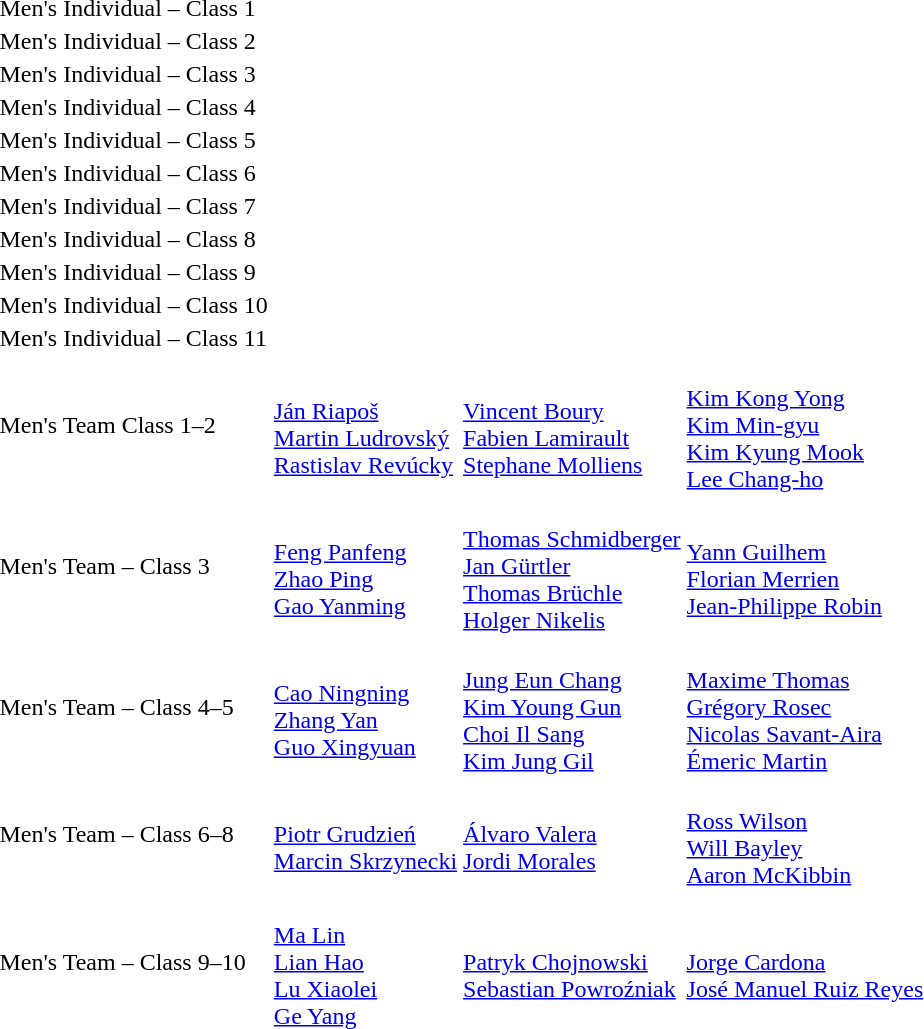<table>
<tr>
<td>Men's Individual – Class 1<br></td>
<td></td>
<td></td>
<td></td>
</tr>
<tr>
<td>Men's Individual – Class 2<br></td>
<td></td>
<td></td>
<td></td>
</tr>
<tr>
<td>Men's Individual – Class 3<br></td>
<td></td>
<td></td>
<td></td>
</tr>
<tr>
<td>Men's Individual – Class 4<br></td>
<td></td>
<td></td>
<td></td>
</tr>
<tr>
<td>Men's Individual – Class 5<br></td>
<td></td>
<td></td>
<td></td>
</tr>
<tr>
<td>Men's Individual – Class 6<br></td>
<td></td>
<td></td>
<td></td>
</tr>
<tr>
<td>Men's Individual – Class 7<br></td>
<td></td>
<td></td>
<td></td>
</tr>
<tr>
<td>Men's Individual – Class 8<br></td>
<td></td>
<td></td>
<td></td>
</tr>
<tr>
<td>Men's Individual – Class 9<br></td>
<td></td>
<td></td>
<td></td>
</tr>
<tr>
<td>Men's Individual – Class 10<br></td>
<td></td>
<td></td>
<td></td>
</tr>
<tr>
<td>Men's Individual – Class 11<br></td>
<td></td>
<td></td>
<td></td>
</tr>
<tr>
<td>Men's Team Class 1–2<br></td>
<td><br><a href='#'>Ján Riapoš</a><br><a href='#'>Martin Ludrovský</a><br><a href='#'>Rastislav Revúcky</a></td>
<td><br><a href='#'>Vincent Boury</a><br><a href='#'>Fabien Lamirault</a><br><a href='#'>Stephane Molliens</a></td>
<td><br><a href='#'>Kim Kong Yong</a><br><a href='#'>Kim Min-gyu</a><br><a href='#'>Kim Kyung Mook</a><br><a href='#'>Lee Chang-ho</a></td>
</tr>
<tr>
<td>Men's Team – Class 3<br></td>
<td><br><a href='#'>Feng Panfeng</a><br><a href='#'>Zhao Ping</a><br><a href='#'>Gao Yanming</a></td>
<td><br><a href='#'>Thomas Schmidberger</a><br><a href='#'>Jan Gürtler</a><br><a href='#'>Thomas Brüchle</a><br><a href='#'>Holger Nikelis</a></td>
<td><br><a href='#'>Yann Guilhem</a><br><a href='#'>Florian Merrien</a><br><a href='#'>Jean-Philippe Robin</a></td>
</tr>
<tr>
<td>Men's Team – Class 4–5<br></td>
<td><br><a href='#'>Cao Ningning</a><br><a href='#'>Zhang Yan</a><br><a href='#'>Guo Xingyuan</a></td>
<td><br><a href='#'>Jung Eun Chang</a><br><a href='#'>Kim Young Gun</a><br><a href='#'>Choi Il Sang</a><br><a href='#'>Kim Jung Gil</a></td>
<td><br><a href='#'>Maxime Thomas</a><br><a href='#'>Grégory Rosec</a><br><a href='#'>Nicolas Savant-Aira</a><br><a href='#'>Émeric Martin</a></td>
</tr>
<tr>
<td>Men's Team – Class 6–8<br></td>
<td><br><a href='#'>Piotr Grudzień</a><br><a href='#'>Marcin Skrzynecki</a></td>
<td><br><a href='#'>Álvaro Valera</a><br><a href='#'>Jordi Morales</a></td>
<td><br><a href='#'>Ross Wilson</a><br><a href='#'>Will Bayley</a><br><a href='#'>Aaron McKibbin</a></td>
</tr>
<tr>
<td>Men's Team – Class 9–10<br></td>
<td><br><a href='#'>Ma Lin</a><br><a href='#'>Lian Hao</a><br><a href='#'>Lu Xiaolei</a><br><a href='#'>Ge Yang</a></td>
<td><br><a href='#'>Patryk Chojnowski</a><br><a href='#'>Sebastian Powroźniak</a></td>
<td><br><a href='#'>Jorge Cardona</a><br><a href='#'>José Manuel Ruiz Reyes</a></td>
</tr>
</table>
